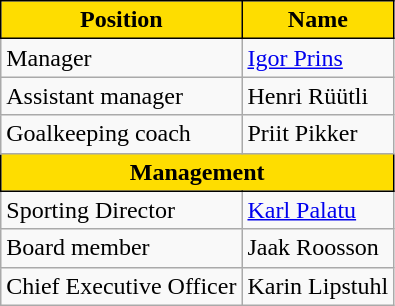<table class="wikitable" style="text-align:left;">
<tr>
<th style="background:#FEDD00; color:#000; border:1px solid #000;">Position</th>
<th style="background:#FEDD00; color:#000; border:1px solid #000;">Name</th>
</tr>
<tr>
<td>Manager</td>
<td> <a href='#'>Igor Prins</a></td>
</tr>
<tr>
<td>Assistant manager</td>
<td> Henri Rüütli</td>
</tr>
<tr>
<td>Goalkeeping coach</td>
<td> Priit Pikker</td>
</tr>
<tr>
<th style="background:#FEDD00; color:#000; border:1px solid #000;" colspan=2><strong>Management</strong></th>
</tr>
<tr>
<td>Sporting Director</td>
<td> <a href='#'>Karl Palatu</a></td>
</tr>
<tr>
<td>Board member</td>
<td> Jaak Roosson</td>
</tr>
<tr>
<td>Chief Executive Officer</td>
<td> Karin Lipstuhl</td>
</tr>
</table>
